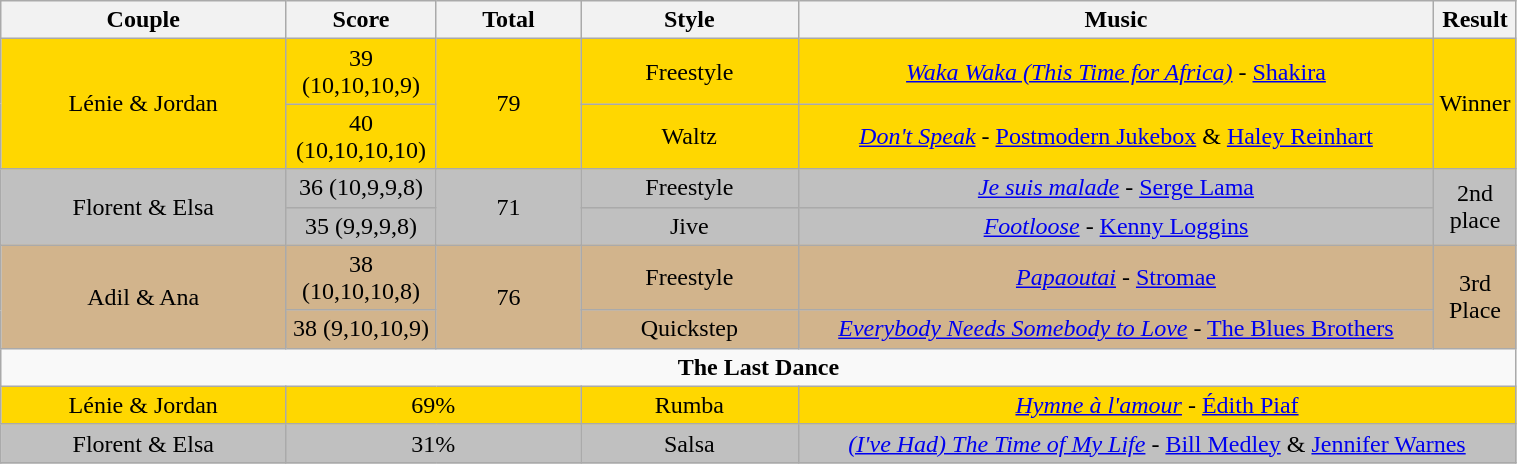<table class="wikitable" style="width:80%; text-align:center;">
<tr>
<th style="width:20%;">Couple</th>
<th style="width:10%;">Score</th>
<th style="width:10%;">Total</th>
<th style="width:15%;">Style</th>
<th style="width:60%;">Music</th>
<th style="width:60%;">Result</th>
</tr>
<tr style="background:gold;">
<td rowspan="2">Lénie & Jordan</td>
<td style="text-align:center;">39 (10,10,10,9)</td>
<td rowspan="2">79</td>
<td style="text-align:center;">Freestyle</td>
<td><em><a href='#'>Waka Waka (This Time for Africa)</a></em> - <a href='#'>Shakira</a></td>
<td rowspan="2">Winner</td>
</tr>
<tr style="background:gold;">
<td style="text-align:center;">40 (10,10,10,10)</td>
<td style="text-align:center;">Waltz</td>
<td><em><a href='#'>Don't Speak</a></em> - <a href='#'>Postmodern Jukebox</a> & <a href='#'>Haley Reinhart</a></td>
</tr>
<tr style="background:silver;">
<td rowspan="2">Florent & Elsa</td>
<td style="text-align:center;">36 (10,9,9,8)</td>
<td rowspan="2">71</td>
<td style="text-align:center;">Freestyle</td>
<td><em><a href='#'>Je suis malade</a></em> - <a href='#'>Serge Lama</a></td>
<td rowspan="2">2nd place</td>
</tr>
<tr style="background:silver;">
<td style="text-align:center;">35 (9,9,9,8)</td>
<td style="text-align:center;">Jive</td>
<td><em><a href='#'>Footloose</a></em> - <a href='#'>Kenny Loggins</a></td>
</tr>
<tr style="background:tan;">
<td rowspan="2">Adil & Ana</td>
<td style="text-align:center;">38 (10,10,10,8)</td>
<td rowspan="2">76</td>
<td style="text-align:center;">Freestyle</td>
<td><em><a href='#'>Papaoutai</a></em> - <a href='#'>Stromae</a></td>
<td rowspan="2">3rd Place</td>
</tr>
<tr style="background:tan;">
<td style="text-align:center;">38 (9,10,10,9)</td>
<td style="text-align:center;">Quickstep</td>
<td><em><a href='#'>Everybody Needs Somebody to Love</a></em> - <a href='#'>The Blues Brothers</a></td>
</tr>
<tr>
<td colspan="6" style="text-align:center;"><strong>The Last Dance</strong></td>
</tr>
<tr style="background:gold;">
<td>Lénie & Jordan</td>
<td colspan=2>69%</td>
<td>Rumba</td>
<td colspan=2><em><a href='#'>Hymne à l'amour</a></em> - <a href='#'>Édith Piaf</a></td>
</tr>
<tr style="background:silver;">
<td>Florent & Elsa</td>
<td colspan=2>31%</td>
<td>Salsa</td>
<td colspan=2><em><a href='#'>(I've Had) The Time of My Life</a></em> - <a href='#'>Bill Medley</a> & <a href='#'>Jennifer Warnes</a></td>
</tr>
<tr>
</tr>
</table>
